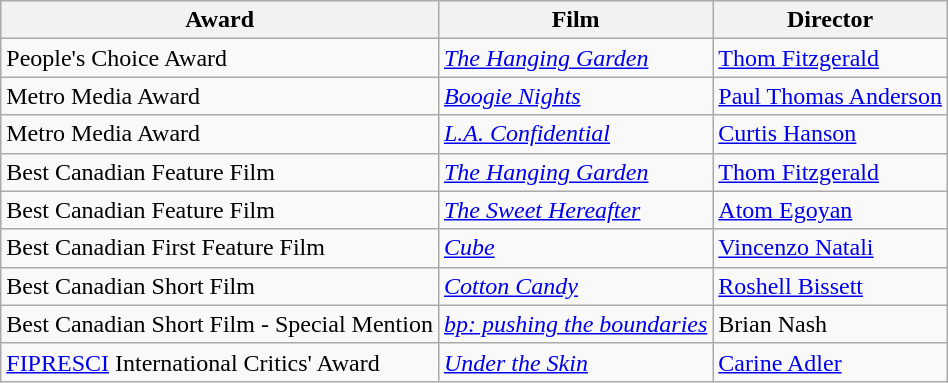<table class="wikitable">
<tr>
<th>Award</th>
<th>Film</th>
<th>Director</th>
</tr>
<tr>
<td>People's Choice Award</td>
<td><em><a href='#'>The Hanging Garden</a></em></td>
<td><a href='#'>Thom Fitzgerald</a></td>
</tr>
<tr>
<td>Metro Media Award</td>
<td><em><a href='#'>Boogie Nights</a></em></td>
<td><a href='#'>Paul Thomas Anderson</a></td>
</tr>
<tr>
<td>Metro Media Award</td>
<td><em><a href='#'>L.A. Confidential</a></em></td>
<td><a href='#'>Curtis Hanson</a></td>
</tr>
<tr>
<td>Best Canadian Feature Film</td>
<td><em><a href='#'>The Hanging Garden</a></em></td>
<td><a href='#'>Thom Fitzgerald</a></td>
</tr>
<tr>
<td>Best Canadian Feature Film</td>
<td><em><a href='#'>The Sweet Hereafter</a></em></td>
<td><a href='#'>Atom Egoyan</a></td>
</tr>
<tr>
<td>Best Canadian First Feature Film</td>
<td><em><a href='#'>Cube</a></em></td>
<td><a href='#'>Vincenzo Natali</a></td>
</tr>
<tr>
<td>Best Canadian Short Film</td>
<td><em><a href='#'>Cotton Candy</a></em></td>
<td><a href='#'>Roshell Bissett</a></td>
</tr>
<tr>
<td>Best Canadian Short Film - Special Mention</td>
<td><em><a href='#'>bp: pushing the boundaries</a></em></td>
<td>Brian Nash</td>
</tr>
<tr>
<td><a href='#'>FIPRESCI</a> International Critics' Award</td>
<td><em><a href='#'>Under the Skin</a></em></td>
<td><a href='#'>Carine Adler</a></td>
</tr>
</table>
